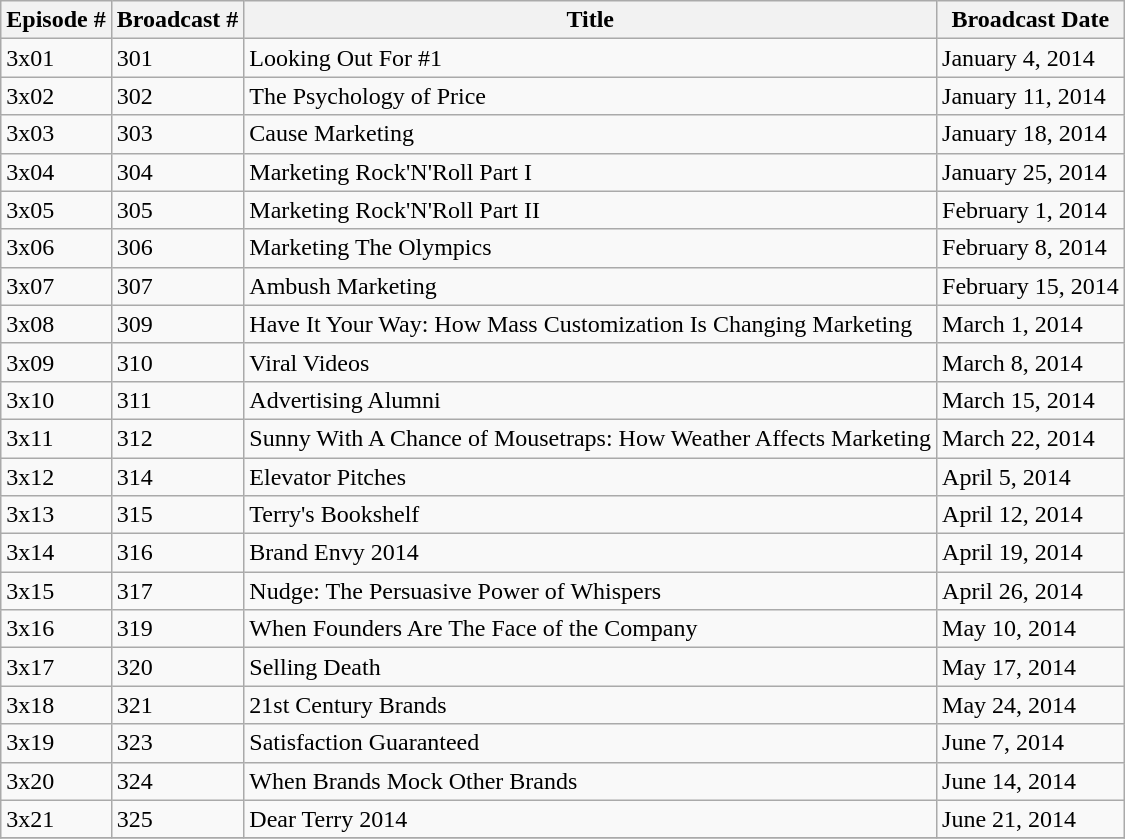<table class="wikitable sortable">
<tr>
<th>Episode #</th>
<th>Broadcast #</th>
<th>Title</th>
<th>Broadcast Date</th>
</tr>
<tr id="3x01">
<td>3x01</td>
<td>301</td>
<td>Looking Out For #1</td>
<td>January 4, 2014</td>
</tr>
<tr id="3x02">
<td>3x02</td>
<td>302</td>
<td>The Psychology of Price</td>
<td>January 11, 2014</td>
</tr>
<tr id="3x03">
<td>3x03</td>
<td>303</td>
<td>Cause Marketing</td>
<td>January 18, 2014</td>
</tr>
<tr id="3x04">
<td>3x04</td>
<td>304</td>
<td>Marketing Rock'N'Roll Part I</td>
<td>January 25, 2014</td>
</tr>
<tr id="3x05">
<td>3x05</td>
<td>305</td>
<td>Marketing Rock'N'Roll Part II</td>
<td>February 1, 2014</td>
</tr>
<tr id="3x06">
<td>3x06</td>
<td>306</td>
<td>Marketing The Olympics</td>
<td>February 8, 2014</td>
</tr>
<tr id="3x07">
<td>3x07</td>
<td>307</td>
<td>Ambush Marketing</td>
<td>February 15, 2014</td>
</tr>
<tr id="3x08">
<td>3x08</td>
<td>309</td>
<td>Have It Your Way: How Mass Customization Is Changing Marketing</td>
<td>March 1, 2014</td>
</tr>
<tr id="3x09">
<td>3x09</td>
<td>310</td>
<td>Viral Videos</td>
<td>March 8, 2014</td>
</tr>
<tr id="3x10">
<td>3x10</td>
<td>311</td>
<td>Advertising Alumni</td>
<td>March 15, 2014</td>
</tr>
<tr id="3x11">
<td>3x11</td>
<td>312</td>
<td>Sunny With A Chance of Mousetraps: How Weather Affects Marketing</td>
<td>March 22, 2014</td>
</tr>
<tr id="3x12">
<td>3x12</td>
<td>314</td>
<td>Elevator Pitches</td>
<td>April 5, 2014</td>
</tr>
<tr id="3x13">
<td>3x13</td>
<td>315</td>
<td>Terry's Bookshelf</td>
<td>April 12, 2014</td>
</tr>
<tr id="3x14">
<td>3x14</td>
<td>316</td>
<td>Brand Envy 2014</td>
<td>April 19, 2014</td>
</tr>
<tr id="3x15">
<td>3x15</td>
<td>317</td>
<td>Nudge: The Persuasive Power of Whispers</td>
<td>April 26, 2014</td>
</tr>
<tr id="3x16">
<td>3x16</td>
<td>319</td>
<td>When Founders Are The Face of the Company</td>
<td>May 10, 2014</td>
</tr>
<tr id="3x17">
<td>3x17</td>
<td>320</td>
<td>Selling Death</td>
<td>May 17, 2014</td>
</tr>
<tr id="3x18">
<td>3x18</td>
<td>321</td>
<td>21st Century Brands</td>
<td>May 24, 2014</td>
</tr>
<tr id="3x19">
<td>3x19</td>
<td>323</td>
<td>Satisfaction Guaranteed</td>
<td>June 7, 2014</td>
</tr>
<tr id="3x20">
<td>3x20</td>
<td>324</td>
<td>When Brands Mock Other Brands</td>
<td>June 14, 2014</td>
</tr>
<tr id="3x21">
<td>3x21</td>
<td>325</td>
<td>Dear Terry 2014</td>
<td>June 21, 2014</td>
</tr>
<tr>
</tr>
</table>
